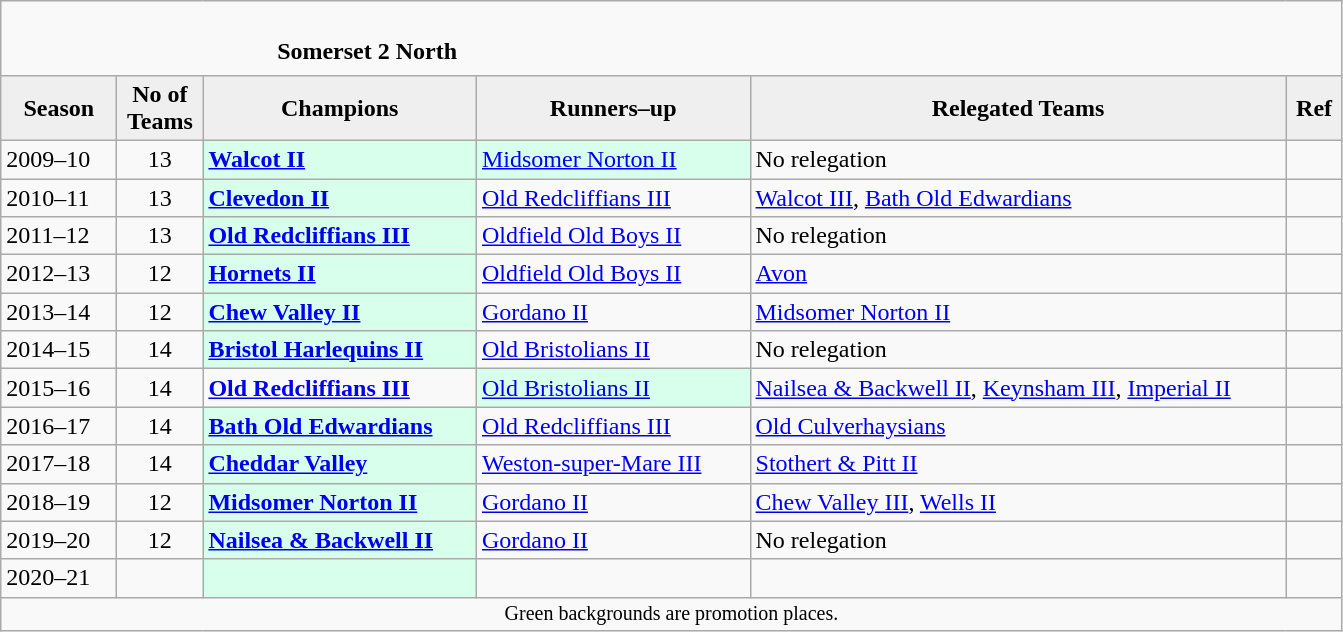<table class="wikitable" style="text-align: left;">
<tr>
<td colspan="11" cellpadding="0" cellspacing="0"><br><table border="0" style="width:100%;" cellpadding="0" cellspacing="0">
<tr>
<td style="width:20%; border:0;"></td>
<td style="border:0;"><strong>Somerset 2 North</strong></td>
<td style="width:20%; border:0;"></td>
</tr>
</table>
</td>
</tr>
<tr>
<th style="background:#efefef; width:70px;">Season</th>
<th style="background:#efefef; width:50px;">No of Teams</th>
<th style="background:#efefef; width:175px;">Champions</th>
<th style="background:#efefef; width:175px;">Runners–up</th>
<th style="background:#efefef; width:350px;">Relegated Teams</th>
<th style="background:#efefef; width:30px;">Ref</th>
</tr>
<tr align=left>
<td>2009–10</td>
<td style="text-align: center;">13</td>
<td style="background:#d8ffeb;"><strong><a href='#'>Walcot II</a></strong></td>
<td style="background:#d8ffeb;"><a href='#'>Midsomer Norton II</a></td>
<td>No relegation</td>
<td></td>
</tr>
<tr>
<td>2010–11</td>
<td style="text-align: center;">13</td>
<td style="background:#d8ffeb;"><strong><a href='#'>Clevedon II</a></strong></td>
<td><a href='#'>Old Redcliffians III</a></td>
<td><a href='#'>Walcot III</a>, <a href='#'>Bath Old Edwardians</a></td>
<td></td>
</tr>
<tr>
<td>2011–12</td>
<td style="text-align: center;">13</td>
<td style="background:#d8ffeb;"><strong><a href='#'>Old Redcliffians III</a></strong></td>
<td><a href='#'>Oldfield Old Boys II</a></td>
<td>No relegation</td>
<td></td>
</tr>
<tr>
<td>2012–13</td>
<td style="text-align: center;">12</td>
<td style="background:#d8ffeb;"><strong><a href='#'>Hornets II</a></strong></td>
<td><a href='#'>Oldfield Old Boys II</a></td>
<td><a href='#'>Avon</a></td>
<td></td>
</tr>
<tr>
<td>2013–14</td>
<td style="text-align: center;">12</td>
<td style="background:#d8ffeb;"><strong><a href='#'>Chew Valley II</a></strong></td>
<td><a href='#'>Gordano II</a></td>
<td><a href='#'>Midsomer Norton II</a></td>
<td></td>
</tr>
<tr>
<td>2014–15</td>
<td style="text-align: center;">14</td>
<td style="background:#d8ffeb;"><strong><a href='#'>Bristol Harlequins II</a></strong></td>
<td><a href='#'>Old Bristolians II</a></td>
<td>No relegation</td>
<td></td>
</tr>
<tr>
<td>2015–16</td>
<td style="text-align: center;">14</td>
<td><strong><a href='#'>Old Redcliffians III</a></strong></td>
<td style="background:#d8ffeb;"><a href='#'>Old Bristolians II</a></td>
<td><a href='#'>Nailsea & Backwell II</a>, <a href='#'>Keynsham III</a>, <a href='#'>Imperial II</a></td>
<td></td>
</tr>
<tr>
<td>2016–17</td>
<td style="text-align: center;">14</td>
<td style="background:#d8ffeb;"><strong><a href='#'>Bath Old Edwardians</a></strong></td>
<td><a href='#'>Old Redcliffians III</a></td>
<td><a href='#'>Old Culverhaysians</a></td>
<td></td>
</tr>
<tr>
<td>2017–18</td>
<td style="text-align: center;">14</td>
<td style="background:#d8ffeb;"><strong><a href='#'>Cheddar Valley</a></strong></td>
<td><a href='#'>Weston-super-Mare III</a></td>
<td><a href='#'>Stothert & Pitt II</a></td>
<td></td>
</tr>
<tr>
<td>2018–19</td>
<td style="text-align: center;">12</td>
<td style="background:#d8ffeb;"><strong><a href='#'>Midsomer Norton II</a></strong></td>
<td><a href='#'>Gordano II</a></td>
<td><a href='#'>Chew Valley III</a>, <a href='#'>Wells II</a></td>
<td></td>
</tr>
<tr>
<td>2019–20</td>
<td style="text-align: center;">12</td>
<td style="background:#d8ffeb;"><strong><a href='#'>Nailsea & Backwell II</a></strong></td>
<td><a href='#'>Gordano II</a></td>
<td>No relegation</td>
<td></td>
</tr>
<tr>
<td>2020–21</td>
<td style="text-align: center;"></td>
<td style="background:#d8ffeb;"></td>
<td></td>
<td></td>
<td></td>
</tr>
<tr>
<td colspan="15"  style="border:0; font-size:smaller; text-align:center;">Green backgrounds are promotion places.</td>
</tr>
</table>
